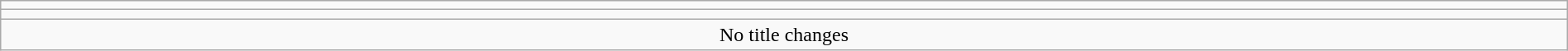<table class="wikitable" style="text-align:center; width:100%;">
<tr>
<td colspan=5></td>
</tr>
<tr>
<td colspan=5><strong></strong></td>
</tr>
<tr>
<td colspan="5">No title changes</td>
</tr>
</table>
